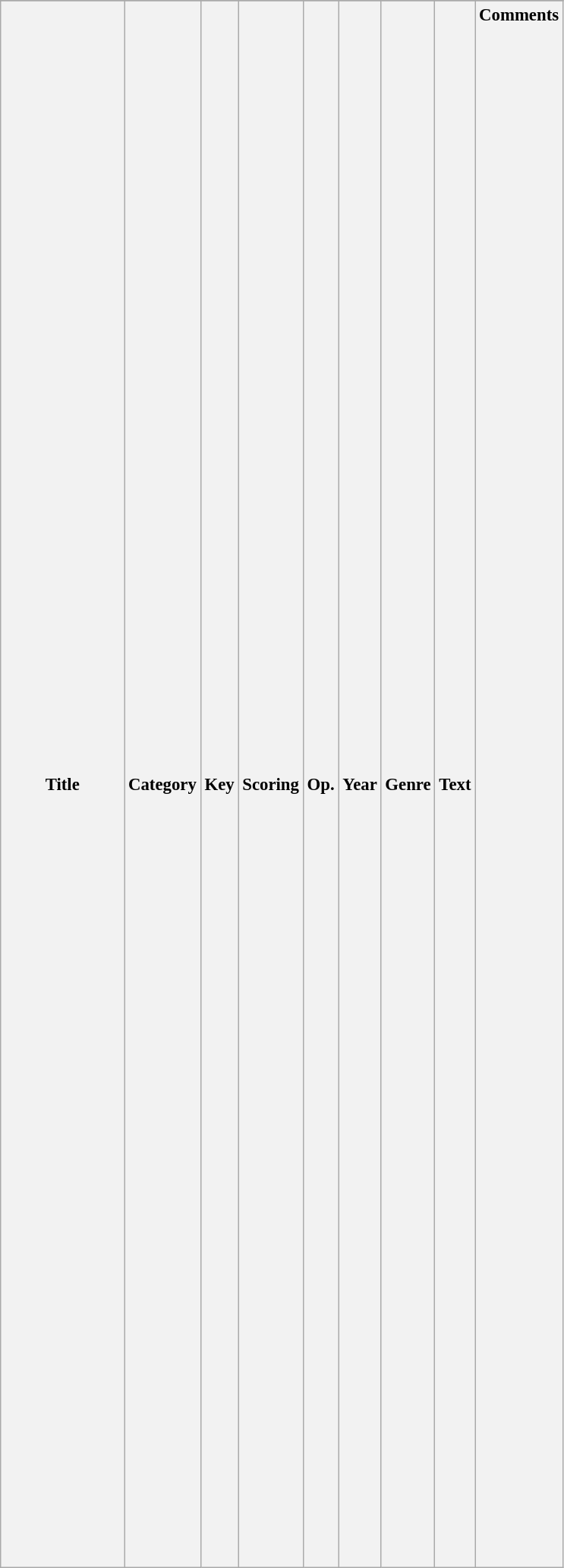<table class="wikitable sortable plainrowheaders" style="margin-right: 0; font-size: 95%">
<tr>
</tr>
<tr>
<th scope="col" style="width:22%;">Title</th>
<th scope="col">Category</th>
<th scope="col">Key</th>
<th scope="col">Scoring</th>
<th scope="col" data-sort-type="number">Op.</th>
<th scope="col">Year</th>
<th scope="col">Genre</th>
<th scope="col">Text</th>
<th scope="col" data-sort-type="number">Comments<br><br><br><br><br><br><br><br><br><br><br><br><br><br><br><br><br><br><br><br><br><br><br><br><br><br><br><br><br><br><br><br><br><br><br><br><br><br><br><br><br><br><br><br><br><br><br><br><br><br><br><br><br><br><br><br><br><br><br><br><br><br><br><br><br><br><br><br><br><br><br><br><br><br><br><br></th>
</tr>
</table>
